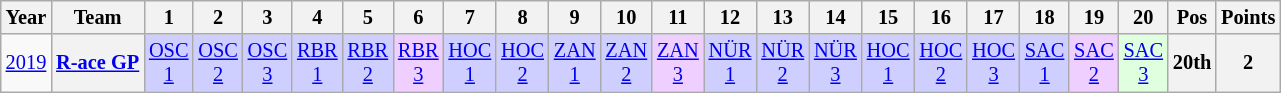<table class="wikitable" style="text-align:center; font-size:85%">
<tr>
<th>Year</th>
<th>Team</th>
<th>1</th>
<th>2</th>
<th>3</th>
<th>4</th>
<th>5</th>
<th>6</th>
<th>7</th>
<th>8</th>
<th>9</th>
<th>10</th>
<th>11</th>
<th>12</th>
<th>13</th>
<th>14</th>
<th>15</th>
<th>16</th>
<th>17</th>
<th>18</th>
<th>19</th>
<th>20</th>
<th>Pos</th>
<th>Points</th>
</tr>
<tr>
<td><a href='#'>2019</a></td>
<th nowrap><a href='#'>R-ace GP</a></th>
<td style="background:#CFCFFF;"><a href='#'>OSC<br>1</a><br></td>
<td style="background:#CFCFFF;"><a href='#'>OSC<br>2</a><br></td>
<td style="background:#CFCFFF;"><a href='#'>OSC<br>3</a><br></td>
<td style="background:#CFCFFF;"><a href='#'>RBR<br>1</a><br></td>
<td style="background:#CFCFFF;"><a href='#'>RBR<br>2</a><br></td>
<td style="background:#EFCFFF;"><a href='#'>RBR<br>3</a><br></td>
<td style="background:#CFCFFF;"><a href='#'>HOC<br>1</a><br></td>
<td style="background:#CFCFFF;"><a href='#'>HOC<br>2</a><br></td>
<td style="background:#CFCFFF;"><a href='#'>ZAN<br>1</a><br></td>
<td style="background:#CFCFFF;"><a href='#'>ZAN<br>2</a><br></td>
<td style="background:#EFCFFF;"><a href='#'>ZAN<br>3</a><br></td>
<td style="background:#CFCFFF;"><a href='#'>NÜR<br>1</a><br></td>
<td style="background:#CFCFFF;"><a href='#'>NÜR<br>2</a><br></td>
<td style="background:#CFCFFF;"><a href='#'>NÜR<br>3</a><br></td>
<td style="background:#CFCFFF;"><a href='#'>HOC<br>1</a><br></td>
<td style="background:#CFCFFF;"><a href='#'>HOC<br>2</a><br></td>
<td style="background:#CFCFFF;"><a href='#'>HOC<br>3</a><br></td>
<td style="background:#CFCFFF;"><a href='#'>SAC<br>1</a><br></td>
<td style="background:#EFCFFF;"><a href='#'>SAC<br>2</a><br></td>
<td style="background:#DFFFDF;"><a href='#'>SAC<br>3</a><br></td>
<th>20th</th>
<th>2</th>
</tr>
</table>
